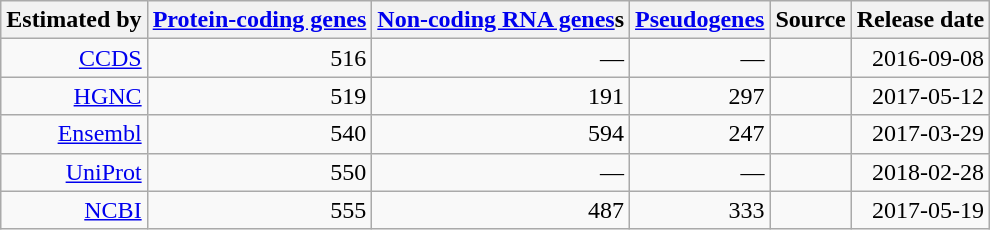<table class="wikitable" style="text-align:right">
<tr>
<th>Estimated by</th>
<th><a href='#'>Protein-coding genes</a></th>
<th><a href='#'>Non-coding RNA genes</a>s</th>
<th><a href='#'>Pseudogenes</a></th>
<th>Source</th>
<th>Release date</th>
</tr>
<tr>
<td><a href='#'>CCDS</a></td>
<td>516</td>
<td>—</td>
<td>—</td>
<td style="text-align:center"></td>
<td>2016-09-08</td>
</tr>
<tr>
<td><a href='#'>HGNC</a></td>
<td>519</td>
<td>191</td>
<td>297</td>
<td style="text-align:center"></td>
<td>2017-05-12</td>
</tr>
<tr>
<td><a href='#'>Ensembl</a></td>
<td>540</td>
<td>594</td>
<td>247</td>
<td style="text-align:center"></td>
<td>2017-03-29</td>
</tr>
<tr>
<td><a href='#'>UniProt</a></td>
<td>550</td>
<td>—</td>
<td>—</td>
<td style="text-align:center"></td>
<td>2018-02-28</td>
</tr>
<tr>
<td><a href='#'>NCBI</a></td>
<td>555</td>
<td>487</td>
<td>333</td>
<td style="text-align:center"></td>
<td>2017-05-19</td>
</tr>
</table>
